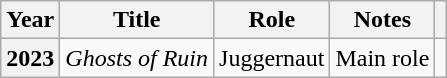<table class="wikitable sortable plainrowheaders">
<tr>
<th scope="col">Year</th>
<th scope="col">Title</th>
<th scope="col">Role</th>
<th scope="col">Notes</th>
<th scope="col" class="unsortable"></th>
</tr>
<tr>
<th scope="row" rowspan="2">2023</th>
<td><em>Ghosts of Ruin</em></td>
<td rowspan="3">Juggernaut</td>
<td>Main role</td>
<td></td>
</tr>
</table>
